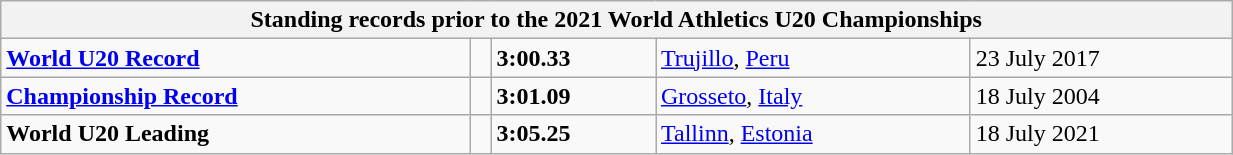<table class="wikitable" width=65%>
<tr>
<th colspan=5>Standing records prior to the 2021 World Athletics U20 Championships</th>
</tr>
<tr>
<td><strong><a href='#'>World U20 Record</a></strong></td>
<td></td>
<td><strong>3:00.33</strong></td>
<td><a href='#'>Trujillo</a>, <a href='#'>Peru</a></td>
<td>23 July 2017</td>
</tr>
<tr>
<td><strong><a href='#'>Championship Record</a></strong></td>
<td></td>
<td><strong>3:01.09</strong></td>
<td><a href='#'>Grosseto</a>, <a href='#'>Italy</a></td>
<td>18 July 2004</td>
</tr>
<tr>
<td><strong>World U20 Leading</strong></td>
<td></td>
<td><strong>3:05.25</strong></td>
<td><a href='#'>Tallinn</a>, <a href='#'>Estonia</a></td>
<td>18 July 2021</td>
</tr>
</table>
